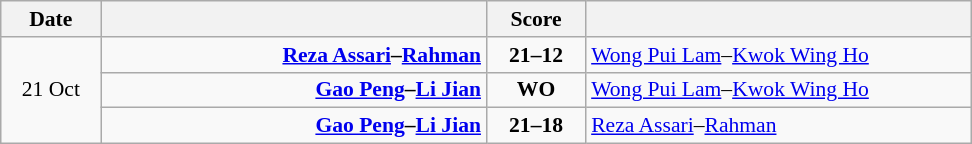<table class="wikitable" style="text-align: center; font-size:90% ">
<tr>
<th width="60">Date</th>
<th align="right" width="250"></th>
<th width="60">Score</th>
<th align="left" width="250"></th>
</tr>
<tr>
<td rowspan=3>21 Oct</td>
<td align=right><strong><a href='#'>Reza Assari</a>–<a href='#'>Rahman</a> </strong></td>
<td align=center><strong>21–12</strong></td>
<td align=left> <a href='#'>Wong Pui Lam</a>–<a href='#'>Kwok Wing Ho</a></td>
</tr>
<tr>
<td align=right><strong><a href='#'>Gao Peng</a>–<a href='#'>Li Jian</a> </strong></td>
<td align=center><strong>WO</strong></td>
<td align=left> <a href='#'>Wong Pui Lam</a>–<a href='#'>Kwok Wing Ho</a></td>
</tr>
<tr>
<td align=right><strong><a href='#'>Gao Peng</a>–<a href='#'>Li Jian</a> </strong></td>
<td align=center><strong>21–18</strong></td>
<td align=left> <a href='#'>Reza Assari</a>–<a href='#'>Rahman</a></td>
</tr>
</table>
